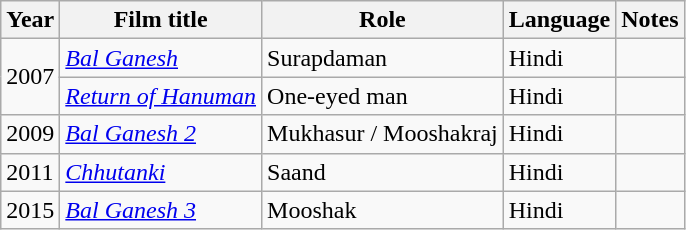<table class="wikitable">
<tr>
<th>Year</th>
<th>Film title</th>
<th>Role</th>
<th>Language</th>
<th>Notes</th>
</tr>
<tr>
<td rowspan="2">2007</td>
<td><em><a href='#'>Bal Ganesh</a></em></td>
<td>Surapdaman</td>
<td>Hindi</td>
<td></td>
</tr>
<tr>
<td><em><a href='#'>Return of Hanuman</a></em></td>
<td>One-eyed man</td>
<td>Hindi</td>
<td></td>
</tr>
<tr>
<td>2009</td>
<td><em><a href='#'>Bal Ganesh 2</a></em></td>
<td>Mukhasur / Mooshakraj</td>
<td>Hindi</td>
<td></td>
</tr>
<tr>
<td>2011</td>
<td><em><a href='#'>Chhutanki</a></em></td>
<td>Saand</td>
<td>Hindi</td>
<td></td>
</tr>
<tr>
<td>2015</td>
<td><em><a href='#'>Bal Ganesh 3</a></em></td>
<td>Mooshak</td>
<td>Hindi</td>
<td></td>
</tr>
</table>
